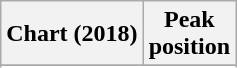<table class="wikitable sortable plainrowheaders" style="text-align:center;" border="1">
<tr>
<th scope="col">Chart (2018)</th>
<th scope="col">Peak<br>position</th>
</tr>
<tr>
</tr>
<tr>
</tr>
</table>
